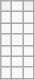<table class="wikitable">
<tr>
<th></th>
<td></td>
<th></th>
</tr>
<tr>
<td></td>
<td></td>
<td></td>
</tr>
<tr>
<td></td>
<td></td>
<td></td>
</tr>
<tr>
<td></td>
<td></td>
<td></td>
</tr>
<tr>
<td></td>
<td></td>
<td></td>
</tr>
<tr>
<td></td>
<td></td>
<td></td>
</tr>
<tr>
<td></td>
<td></td>
<td></td>
</tr>
</table>
